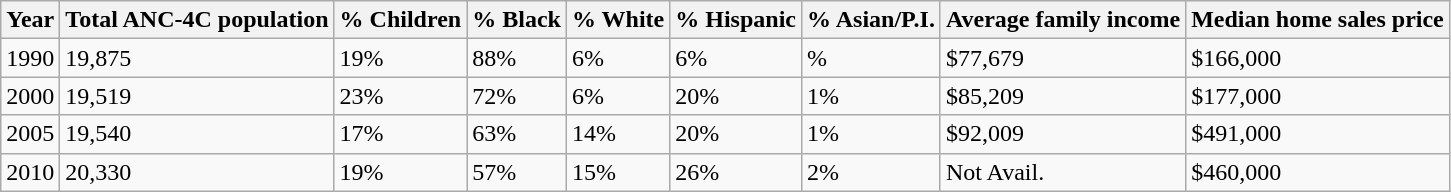<table class="wikitable">
<tr>
<th>Year</th>
<th>Total ANC-4C population</th>
<th>% Children</th>
<th>% Black</th>
<th>% White</th>
<th>% Hispanic</th>
<th>% Asian/P.I.</th>
<th>Average family income</th>
<th>Median home sales price</th>
</tr>
<tr>
<td>1990</td>
<td>19,875</td>
<td>19%</td>
<td>88%</td>
<td>6%</td>
<td>6%</td>
<td>%</td>
<td>$77,679</td>
<td>$166,000</td>
</tr>
<tr>
<td>2000</td>
<td>19,519</td>
<td>23%</td>
<td>72%</td>
<td>6%</td>
<td>20%</td>
<td>1%</td>
<td>$85,209</td>
<td>$177,000</td>
</tr>
<tr>
<td>2005</td>
<td>19,540</td>
<td>17%</td>
<td>63%</td>
<td>14%</td>
<td>20%</td>
<td>1%</td>
<td>$92,009</td>
<td>$491,000</td>
</tr>
<tr>
<td>2010</td>
<td>20,330</td>
<td>19%</td>
<td>57%</td>
<td>15%</td>
<td>26%</td>
<td>2%</td>
<td>Not Avail.</td>
<td>$460,000</td>
</tr>
</table>
